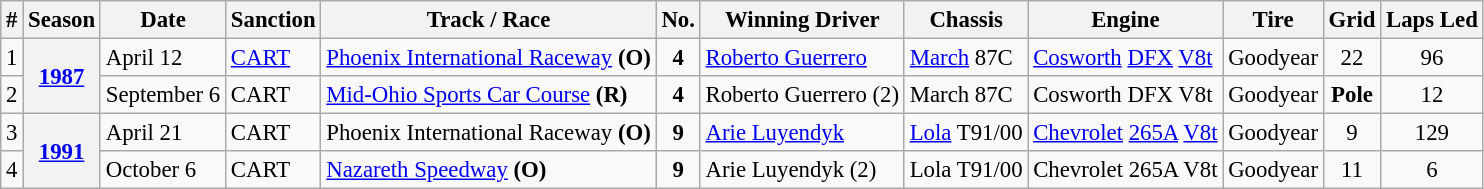<table class="wikitable" style="font-size:95%;">
<tr>
<th>#</th>
<th>Season</th>
<th>Date</th>
<th>Sanction</th>
<th>Track / Race</th>
<th>No.</th>
<th>Winning Driver</th>
<th>Chassis</th>
<th>Engine</th>
<th>Tire</th>
<th>Grid</th>
<th>Laps Led</th>
</tr>
<tr>
<td align=center>1</td>
<th rowspan=2><a href='#'>1987</a></th>
<td>April 12</td>
<td><a href='#'>CART</a></td>
<td><a href='#'>Phoenix International Raceway</a> <strong>(O)</strong></td>
<td align=center><strong>4</strong></td>
<td> <a href='#'>Roberto Guerrero</a></td>
<td><a href='#'>March</a> 87C</td>
<td><a href='#'>Cosworth</a> <a href='#'>DFX</a> <a href='#'>V8</a><a href='#'>t</a></td>
<td>Goodyear</td>
<td align=center>22</td>
<td align=center>96</td>
</tr>
<tr>
<td align=center>2</td>
<td>September 6</td>
<td>CART</td>
<td><a href='#'>Mid-Ohio Sports Car Course</a> <strong>(R)</strong></td>
<td align=center><strong>4</strong></td>
<td> Roberto Guerrero (2)</td>
<td>March 87C</td>
<td>Cosworth DFX V8t</td>
<td>Goodyear</td>
<td align=center><strong>Pole</strong></td>
<td align=center>12</td>
</tr>
<tr>
<td align=center>3</td>
<th rowspan=2><a href='#'>1991</a></th>
<td>April 21</td>
<td>CART</td>
<td>Phoenix International Raceway <strong>(O)</strong></td>
<td align=center><strong>9</strong></td>
<td align="left"> <a href='#'>Arie Luyendyk</a></td>
<td><a href='#'>Lola</a> T91/00</td>
<td><a href='#'>Chevrolet</a> <a href='#'>265A</a> <a href='#'>V8</a><a href='#'>t</a></td>
<td>Goodyear</td>
<td align=center>9</td>
<td align=center>129</td>
</tr>
<tr>
<td align=center>4</td>
<td>October 6</td>
<td>CART</td>
<td><a href='#'>Nazareth Speedway</a> <strong>(O)</strong></td>
<td align=center><strong>9</strong></td>
<td align="left"> Arie Luyendyk (2)</td>
<td>Lola T91/00</td>
<td>Chevrolet 265A V8t</td>
<td>Goodyear</td>
<td align=center>11</td>
<td align=center>6</td>
</tr>
</table>
